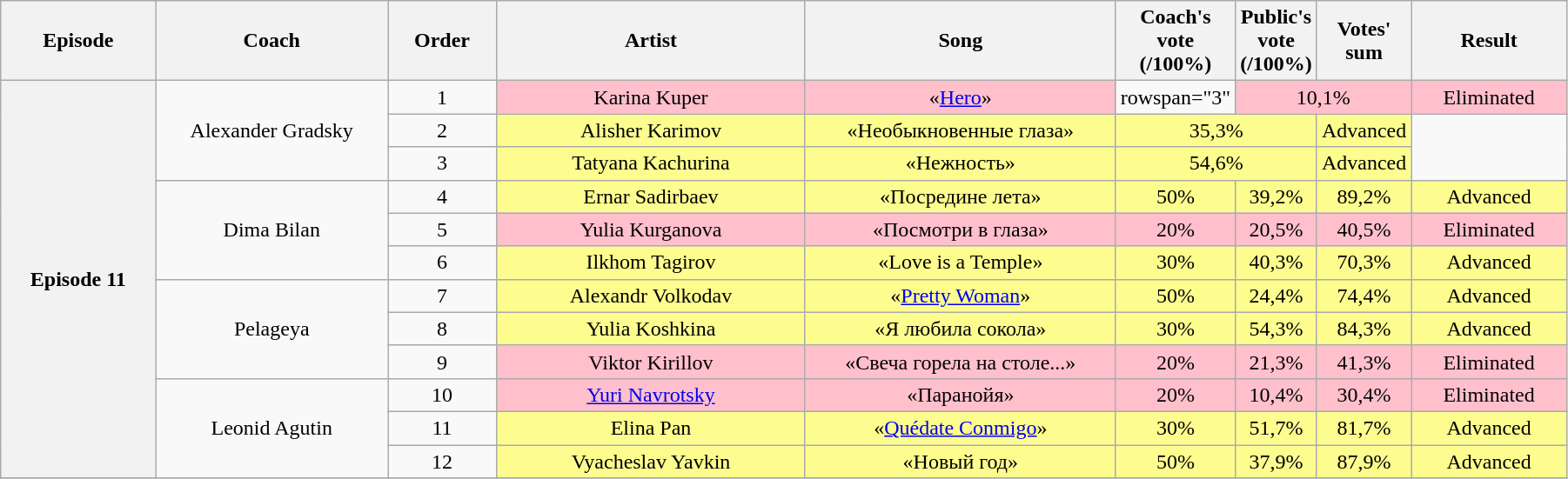<table class="wikitable" style="text-align:center; width:95%;">
<tr>
<th style="width:10%;">Episode</th>
<th style="width:15%;">Coach</th>
<th style="width:7%;">Order</th>
<th style="width:20%;">Artist</th>
<th style="width:20%;">Song</th>
<th style="width:5%;">Coach's vote (/100%)</th>
<th style="width:5%;">Public's vote (/100%)</th>
<th style="width:5%;">Votes' sum</th>
<th style="width:10%;">Result</th>
</tr>
<tr>
<th rowspan=12>Episode 11<br><small></small></th>
<td rowspan=3>Alexander Gradsky</td>
<td>1</td>
<td style="background:pink;">Karina Kuper</td>
<td style="background:pink;">«<a href='#'>Hero</a>»</td>
<td>rowspan="3" </td>
<td colspan=2  style="background:pink;">10,1%</td>
<td style="background:pink;">Eliminated</td>
</tr>
<tr>
<td>2</td>
<td style="background:#fdfc8f;">Alisher Karimov</td>
<td style="background:#fdfc8f;">«Необыкновенные глаза»</td>
<td colspan=2  style="background:#fdfc8f;">35,3%</td>
<td style="background:#fdfc8f;">Advanced</td>
</tr>
<tr>
<td>3</td>
<td style="background:#fdfc8f;">Tatyana Kachurina</td>
<td style="background:#fdfc8f;">«Нежность»</td>
<td colspan=2 style="background:#fdfc8f;">54,6%</td>
<td style="background:#fdfc8f;">Advanced</td>
</tr>
<tr>
<td rowspan=3>Dima Bilan</td>
<td>4</td>
<td style="background:#fdfc8f;">Ernar Sadirbaev</td>
<td style="background:#fdfc8f;">«Посредине лета»</td>
<td style="background:#fdfc8f;">50%</td>
<td style="background:#fdfc8f;">39,2%</td>
<td style="background:#fdfc8f;">89,2%</td>
<td style="background:#fdfc8f;">Advanced</td>
</tr>
<tr>
<td>5</td>
<td style="background:pink;">Yulia Kurganova</td>
<td style="background:pink;">«Посмотри в глаза»</td>
<td style="background:pink;">20%</td>
<td style="background:pink;">20,5%</td>
<td style="background:pink;">40,5%</td>
<td style="background:pink;">Eliminated</td>
</tr>
<tr>
<td>6</td>
<td style="background:#fdfc8f;">Ilkhom Tagirov</td>
<td style="background:#fdfc8f;">«Love is a Temple»</td>
<td style="background:#fdfc8f;">30%</td>
<td style="background:#fdfc8f;">40,3%</td>
<td style="background:#fdfc8f;">70,3%</td>
<td style="background:#fdfc8f;">Advanced</td>
</tr>
<tr>
<td rowspan=3>Pelageya</td>
<td>7</td>
<td style="background:#fdfc8f;">Alexandr Volkodav</td>
<td style="background:#fdfc8f;">«<a href='#'>Pretty Woman</a>»</td>
<td style="background:#fdfc8f;">50%</td>
<td style="background:#fdfc8f;">24,4%</td>
<td style="background:#fdfc8f;">74,4%</td>
<td style="background:#fdfc8f;">Advanced</td>
</tr>
<tr>
<td>8</td>
<td style="background:#fdfc8f;">Yulia Koshkina</td>
<td style="background:#fdfc8f;">«Я любила сокола»</td>
<td style="background:#fdfc8f;">30%</td>
<td style="background:#fdfc8f;">54,3%</td>
<td style="background:#fdfc8f;">84,3%</td>
<td style="background:#fdfc8f;">Advanced</td>
</tr>
<tr>
<td>9</td>
<td style="background:pink;">Viktor Kirillov</td>
<td style="background:pink;">«Свеча горела на столе...»</td>
<td style="background:pink;">20%</td>
<td style="background:pink;">21,3%</td>
<td style="background:pink;">41,3%</td>
<td style="background:pink;">Eliminated</td>
</tr>
<tr>
<td rowspan=3>Leonid Agutin</td>
<td>10</td>
<td style="background:pink;"><a href='#'>Yuri Navrotsky</a></td>
<td style="background:pink;">«Паранойя»</td>
<td style="background:pink;">20%</td>
<td style="background:pink;">10,4%</td>
<td style="background:pink;">30,4%</td>
<td style="background:pink;">Eliminated</td>
</tr>
<tr>
<td>11</td>
<td style="background:#fdfc8f;">Elina Pan</td>
<td style="background:#fdfc8f;">«<a href='#'>Quédate Conmigo</a>»</td>
<td style="background:#fdfc8f;">30%</td>
<td style="background:#fdfc8f;">51,7%</td>
<td style="background:#fdfc8f;">81,7%</td>
<td style="background:#fdfc8f;">Advanced</td>
</tr>
<tr>
<td>12</td>
<td style="background:#fdfc8f;">Vyacheslav Yavkin</td>
<td style="background:#fdfc8f;">«Новый год»</td>
<td style="background:#fdfc8f;">50%</td>
<td style="background:#fdfc8f;">37,9%</td>
<td style="background:#fdfc8f;">87,9%</td>
<td style="background:#fdfc8f;">Advanced</td>
</tr>
<tr>
</tr>
</table>
